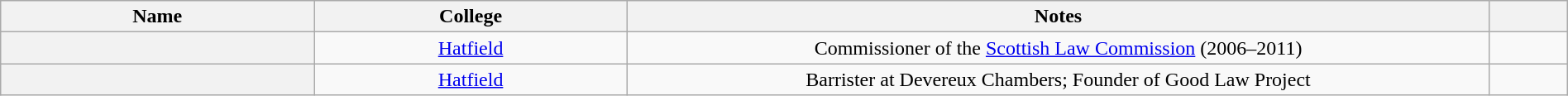<table class="wikitable sortable" style="width:100%">
<tr>
<th width="20%">Name</th>
<th width="20%">College</th>
<th width="55%">Notes</th>
<th width="5%"></th>
</tr>
<tr valign="top">
<th scope=row></th>
<td align="center"><a href='#'>Hatfield</a></td>
<td align="center">Commissioner of the <a href='#'>Scottish Law Commission</a> (2006–2011)</td>
<td align="center"></td>
</tr>
<tr valign="top">
<th scope=row></th>
<td align="center"><a href='#'>Hatfield</a></td>
<td align="center">Barrister at Devereux Chambers; Founder of Good Law Project</td>
<td align="center"></td>
</tr>
</table>
